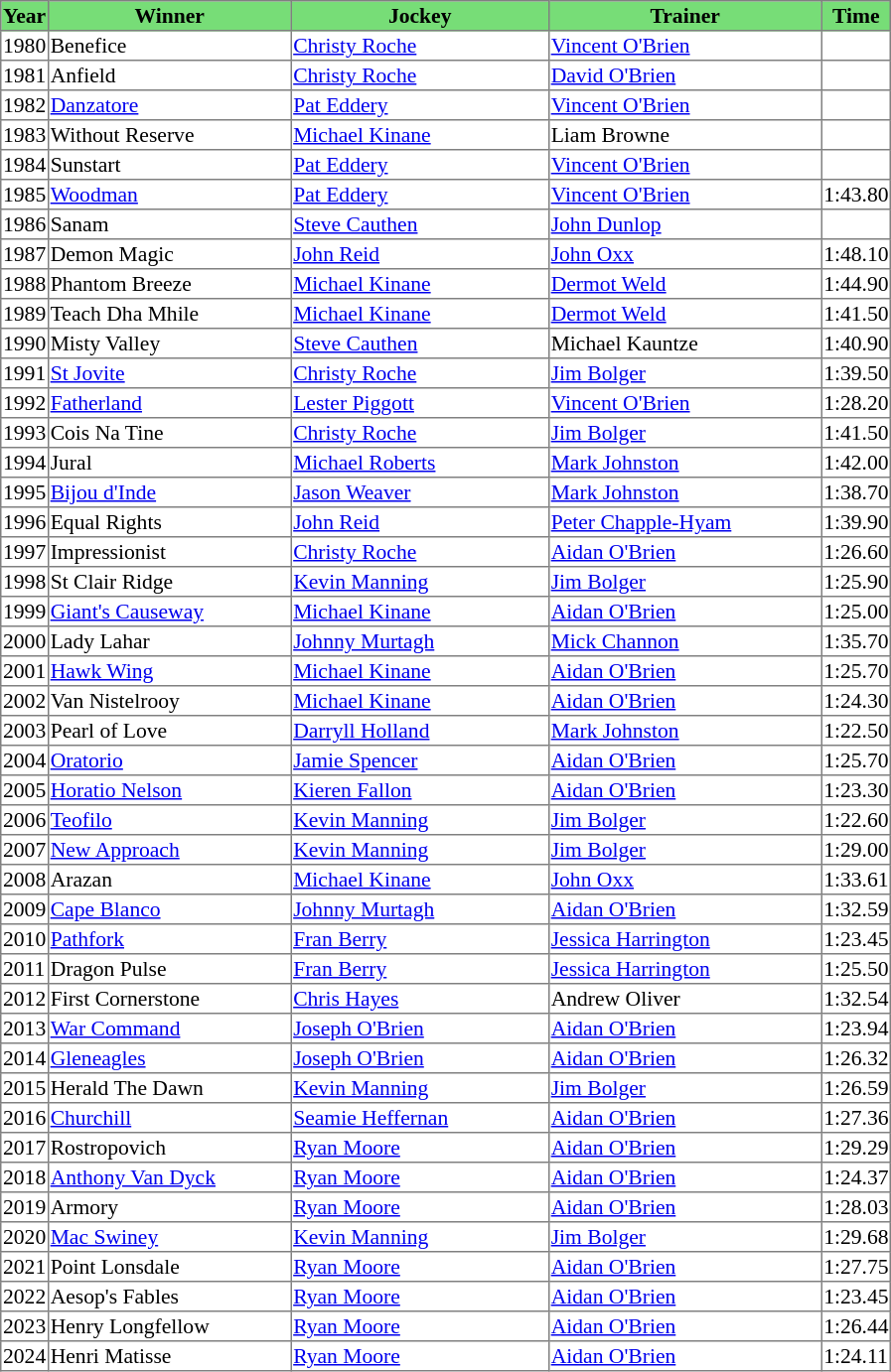<table class = "sortable" | border="1" style="border-collapse: collapse; font-size:90%">
<tr bgcolor="#77dd77" align="center">
<th>Year</th>
<th>Winner</th>
<th>Jockey</th>
<th>Trainer</th>
<th>Time</th>
</tr>
<tr>
<td>1980</td>
<td width=160px>Benefice</td>
<td width=170px><a href='#'>Christy Roche</a></td>
<td width=180px><a href='#'>Vincent O'Brien</a></td>
<td></td>
</tr>
<tr>
<td>1981</td>
<td>Anfield</td>
<td><a href='#'>Christy Roche</a></td>
<td><a href='#'>David O'Brien</a></td>
<td></td>
</tr>
<tr>
<td>1982</td>
<td><a href='#'>Danzatore</a></td>
<td><a href='#'>Pat Eddery</a></td>
<td><a href='#'>Vincent O'Brien</a></td>
<td></td>
</tr>
<tr>
<td>1983</td>
<td>Without Reserve</td>
<td><a href='#'>Michael Kinane</a></td>
<td>Liam Browne</td>
<td></td>
</tr>
<tr>
<td>1984</td>
<td>Sunstart</td>
<td><a href='#'>Pat Eddery</a></td>
<td><a href='#'>Vincent O'Brien</a></td>
<td></td>
</tr>
<tr>
<td>1985</td>
<td><a href='#'>Woodman</a></td>
<td><a href='#'>Pat Eddery</a></td>
<td><a href='#'>Vincent O'Brien</a></td>
<td>1:43.80</td>
</tr>
<tr>
<td>1986</td>
<td>Sanam</td>
<td><a href='#'>Steve Cauthen</a></td>
<td><a href='#'>John Dunlop</a></td>
<td></td>
</tr>
<tr>
<td>1987</td>
<td>Demon Magic</td>
<td><a href='#'>John Reid</a></td>
<td><a href='#'>John Oxx</a></td>
<td>1:48.10</td>
</tr>
<tr>
<td>1988</td>
<td>Phantom Breeze</td>
<td><a href='#'>Michael Kinane</a></td>
<td><a href='#'>Dermot Weld</a></td>
<td>1:44.90</td>
</tr>
<tr>
<td>1989</td>
<td>Teach Dha Mhile</td>
<td><a href='#'>Michael Kinane</a></td>
<td><a href='#'>Dermot Weld</a></td>
<td>1:41.50</td>
</tr>
<tr>
<td>1990</td>
<td>Misty Valley</td>
<td><a href='#'>Steve Cauthen</a></td>
<td>Michael Kauntze</td>
<td>1:40.90</td>
</tr>
<tr>
<td>1991</td>
<td><a href='#'>St Jovite</a></td>
<td><a href='#'>Christy Roche</a></td>
<td><a href='#'>Jim Bolger</a></td>
<td>1:39.50</td>
</tr>
<tr>
<td>1992</td>
<td><a href='#'>Fatherland</a></td>
<td><a href='#'>Lester Piggott</a></td>
<td><a href='#'>Vincent O'Brien</a></td>
<td>1:28.20</td>
</tr>
<tr>
<td>1993</td>
<td>Cois Na Tine</td>
<td><a href='#'>Christy Roche</a></td>
<td><a href='#'>Jim Bolger</a></td>
<td>1:41.50</td>
</tr>
<tr>
<td>1994</td>
<td>Jural</td>
<td><a href='#'>Michael Roberts</a></td>
<td><a href='#'>Mark Johnston</a></td>
<td>1:42.00</td>
</tr>
<tr>
<td>1995</td>
<td><a href='#'>Bijou d'Inde</a></td>
<td><a href='#'>Jason Weaver</a></td>
<td><a href='#'>Mark Johnston</a></td>
<td>1:38.70</td>
</tr>
<tr>
<td>1996</td>
<td>Equal Rights</td>
<td><a href='#'>John Reid</a></td>
<td><a href='#'>Peter Chapple-Hyam</a></td>
<td>1:39.90</td>
</tr>
<tr>
<td>1997</td>
<td>Impressionist</td>
<td><a href='#'>Christy Roche</a></td>
<td><a href='#'>Aidan O'Brien</a></td>
<td>1:26.60</td>
</tr>
<tr>
<td>1998</td>
<td>St Clair Ridge</td>
<td><a href='#'>Kevin Manning</a></td>
<td><a href='#'>Jim Bolger</a></td>
<td>1:25.90</td>
</tr>
<tr>
<td>1999</td>
<td><a href='#'>Giant's Causeway</a></td>
<td><a href='#'>Michael Kinane</a></td>
<td><a href='#'>Aidan O'Brien</a></td>
<td>1:25.00</td>
</tr>
<tr>
<td>2000</td>
<td>Lady Lahar</td>
<td><a href='#'>Johnny Murtagh</a></td>
<td><a href='#'>Mick Channon</a></td>
<td>1:35.70</td>
</tr>
<tr>
<td>2001</td>
<td><a href='#'>Hawk Wing</a></td>
<td><a href='#'>Michael Kinane</a></td>
<td><a href='#'>Aidan O'Brien</a></td>
<td>1:25.70</td>
</tr>
<tr>
<td>2002</td>
<td>Van Nistelrooy</td>
<td><a href='#'>Michael Kinane</a></td>
<td><a href='#'>Aidan O'Brien</a></td>
<td>1:24.30</td>
</tr>
<tr>
<td>2003</td>
<td>Pearl of Love</td>
<td><a href='#'>Darryll Holland</a></td>
<td><a href='#'>Mark Johnston</a></td>
<td>1:22.50</td>
</tr>
<tr>
<td>2004</td>
<td><a href='#'>Oratorio</a></td>
<td><a href='#'>Jamie Spencer</a></td>
<td><a href='#'>Aidan O'Brien</a></td>
<td>1:25.70</td>
</tr>
<tr>
<td>2005</td>
<td><a href='#'>Horatio Nelson</a></td>
<td><a href='#'>Kieren Fallon</a></td>
<td><a href='#'>Aidan O'Brien</a></td>
<td>1:23.30</td>
</tr>
<tr>
<td>2006</td>
<td><a href='#'>Teofilo</a></td>
<td><a href='#'>Kevin Manning</a></td>
<td><a href='#'>Jim Bolger</a></td>
<td>1:22.60</td>
</tr>
<tr>
<td>2007</td>
<td><a href='#'>New Approach</a></td>
<td><a href='#'>Kevin Manning</a></td>
<td><a href='#'>Jim Bolger</a></td>
<td>1:29.00</td>
</tr>
<tr>
<td>2008</td>
<td>Arazan</td>
<td><a href='#'>Michael Kinane</a></td>
<td><a href='#'>John Oxx</a></td>
<td>1:33.61</td>
</tr>
<tr>
<td>2009</td>
<td><a href='#'>Cape Blanco</a> </td>
<td><a href='#'>Johnny Murtagh</a></td>
<td><a href='#'>Aidan O'Brien</a></td>
<td>1:32.59</td>
</tr>
<tr>
<td>2010</td>
<td><a href='#'>Pathfork</a></td>
<td><a href='#'>Fran Berry</a></td>
<td><a href='#'>Jessica Harrington</a></td>
<td>1:23.45</td>
</tr>
<tr>
<td>2011</td>
<td>Dragon Pulse</td>
<td><a href='#'>Fran Berry</a></td>
<td><a href='#'>Jessica Harrington</a></td>
<td>1:25.50</td>
</tr>
<tr>
<td>2012</td>
<td>First Cornerstone</td>
<td><a href='#'>Chris Hayes</a></td>
<td>Andrew Oliver</td>
<td>1:32.54</td>
</tr>
<tr>
<td>2013</td>
<td><a href='#'>War Command</a></td>
<td><a href='#'>Joseph O'Brien</a></td>
<td><a href='#'>Aidan O'Brien</a></td>
<td>1:23.94</td>
</tr>
<tr>
<td>2014</td>
<td><a href='#'>Gleneagles</a></td>
<td><a href='#'>Joseph O'Brien</a></td>
<td><a href='#'>Aidan O'Brien</a></td>
<td>1:26.32</td>
</tr>
<tr>
<td>2015</td>
<td>Herald The Dawn</td>
<td><a href='#'>Kevin Manning</a></td>
<td><a href='#'>Jim Bolger</a></td>
<td>1:26.59</td>
</tr>
<tr>
<td>2016</td>
<td><a href='#'>Churchill</a></td>
<td><a href='#'>Seamie Heffernan</a></td>
<td><a href='#'>Aidan O'Brien</a></td>
<td>1:27.36</td>
</tr>
<tr>
<td>2017</td>
<td>Rostropovich</td>
<td><a href='#'>Ryan Moore</a></td>
<td><a href='#'>Aidan O'Brien</a></td>
<td>1:29.29</td>
</tr>
<tr>
<td>2018</td>
<td><a href='#'>Anthony Van Dyck</a></td>
<td><a href='#'>Ryan Moore</a></td>
<td><a href='#'>Aidan O'Brien</a></td>
<td>1:24.37</td>
</tr>
<tr>
<td>2019</td>
<td>Armory</td>
<td><a href='#'>Ryan Moore</a></td>
<td><a href='#'>Aidan O'Brien</a></td>
<td>1:28.03</td>
</tr>
<tr>
<td>2020</td>
<td><a href='#'>Mac Swiney</a></td>
<td><a href='#'>Kevin Manning</a></td>
<td><a href='#'>Jim Bolger</a></td>
<td>1:29.68</td>
</tr>
<tr>
<td>2021</td>
<td>Point Lonsdale</td>
<td><a href='#'>Ryan Moore</a></td>
<td><a href='#'>Aidan O'Brien</a></td>
<td>1:27.75</td>
</tr>
<tr>
<td>2022</td>
<td>Aesop's Fables</td>
<td><a href='#'>Ryan Moore</a></td>
<td><a href='#'>Aidan O'Brien</a></td>
<td>1:23.45</td>
</tr>
<tr>
<td>2023</td>
<td>Henry Longfellow</td>
<td><a href='#'>Ryan Moore</a></td>
<td><a href='#'>Aidan O'Brien</a></td>
<td>1:26.44</td>
</tr>
<tr>
<td>2024</td>
<td>Henri Matisse</td>
<td><a href='#'>Ryan Moore</a></td>
<td><a href='#'>Aidan O'Brien</a></td>
<td>1:24.11</td>
</tr>
</table>
